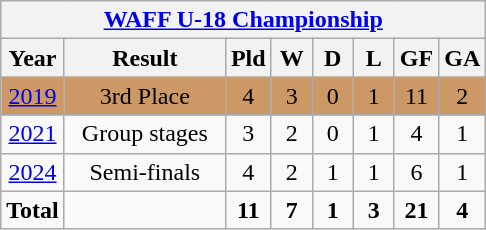<table class="wikitable" style="text-align: center;font-size:100%">
<tr>
<th colspan=9><a href='#'>WAFF U-18 Championship</a></th>
</tr>
<tr>
<th>Year</th>
<th width=100>Result</th>
<th width=20>Pld</th>
<th width=20>W</th>
<th width=20>D</th>
<th width=20>L</th>
<th width=20>GF</th>
<th width=20>GA</th>
</tr>
<tr bgcolor="#cc9966">
<td> <a href='#'>2019</a></td>
<td>3rd Place</td>
<td>4</td>
<td>3</td>
<td>0</td>
<td>1</td>
<td>11</td>
<td>2</td>
</tr>
<tr>
<td> <a href='#'>2021</a></td>
<td>Group stages</td>
<td>3</td>
<td>2</td>
<td>0</td>
<td>1</td>
<td>4</td>
<td>1</td>
</tr>
<tr>
<td> <a href='#'>2024</a></td>
<td>Semi-finals</td>
<td>4</td>
<td>2</td>
<td>1</td>
<td>1</td>
<td>6</td>
<td>1</td>
</tr>
<tr>
<td><strong>Total</strong></td>
<td></td>
<td><strong>11</strong></td>
<td><strong>7</strong></td>
<td><strong>1</strong></td>
<td><strong>3</strong></td>
<td><strong>21</strong></td>
<td><strong>4</strong></td>
</tr>
</table>
